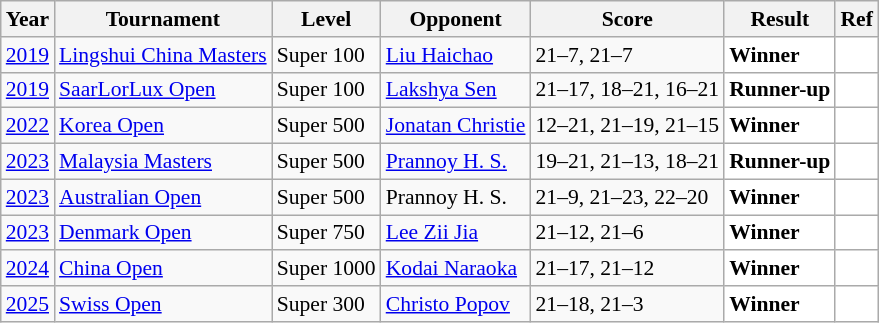<table class="sortable wikitable" style="font-size: 90%;">
<tr>
<th>Year</th>
<th>Tournament</th>
<th>Level</th>
<th>Opponent</th>
<th>Score</th>
<th>Result</th>
<th>Ref</th>
</tr>
<tr>
<td align="center"><a href='#'>2019</a></td>
<td align="left"><a href='#'>Lingshui China Masters</a></td>
<td align="left">Super 100</td>
<td align="left"> <a href='#'>Liu Haichao</a></td>
<td align="left">21–7, 21–7</td>
<td style="text-align:left; background:white"> <strong>Winner</strong></td>
<td style="text-align:center; background:white"></td>
</tr>
<tr>
<td align="center"><a href='#'>2019</a></td>
<td align="left"><a href='#'>SaarLorLux Open</a></td>
<td align="left">Super 100</td>
<td align="left"> <a href='#'>Lakshya Sen</a></td>
<td align="left">21–17, 18–21, 16–21</td>
<td style="text-align:left; background:white"> <strong>Runner-up</strong></td>
<td style="text-align:center; background:white"></td>
</tr>
<tr>
<td align="center"><a href='#'>2022</a></td>
<td align="left"><a href='#'>Korea Open</a></td>
<td align="left">Super 500</td>
<td align="left"> <a href='#'>Jonatan Christie</a></td>
<td align="left">12–21, 21–19, 21–15</td>
<td style="text-align:left; background:white"> <strong>Winner</strong></td>
<td style="text-align:center; background:white"></td>
</tr>
<tr>
<td align="center"><a href='#'>2023</a></td>
<td align="left"><a href='#'>Malaysia Masters</a></td>
<td align="left">Super 500</td>
<td align="left"> <a href='#'>Prannoy H. S.</a></td>
<td align="left">19–21, 21–13, 18–21</td>
<td style="text-align:left; background:white"> <strong>Runner-up</strong></td>
<td style="text-align:center; background:white"></td>
</tr>
<tr>
<td align="center"><a href='#'>2023</a></td>
<td align="left"><a href='#'>Australian Open</a></td>
<td align="left">Super 500</td>
<td align="left"> Prannoy H. S.</td>
<td align="left">21–9, 21–23, 22–20</td>
<td style="text-align:left; background:white"> <strong>Winner</strong></td>
<td style="text-align:center; background:white"></td>
</tr>
<tr>
<td align="center"><a href='#'>2023</a></td>
<td align="left"><a href='#'>Denmark Open</a></td>
<td align="left">Super 750</td>
<td align="left"> <a href='#'>Lee Zii Jia</a></td>
<td align="left">21–12, 21–6</td>
<td style="text-align:left; background:white"> <strong>Winner</strong></td>
<td style="text-align:center; background:white"></td>
</tr>
<tr>
<td align="center"><a href='#'>2024</a></td>
<td align="left"><a href='#'>China Open</a></td>
<td align="left">Super 1000</td>
<td align="left"> <a href='#'>Kodai Naraoka</a></td>
<td align="left">21–17, 21–12</td>
<td style="text-align:left; background:white"> <strong>Winner</strong></td>
<td style="text-align:center; background:white"></td>
</tr>
<tr>
<td align="center"><a href='#'>2025</a></td>
<td align="left"><a href='#'>Swiss Open</a></td>
<td align="left">Super 300</td>
<td align="left"> <a href='#'>Christo Popov</a></td>
<td align="left">21–18, 21–3</td>
<td style="text-align:left; background:white"> <strong>Winner</strong></td>
<td style="text-align:center; background:white"></td>
</tr>
</table>
